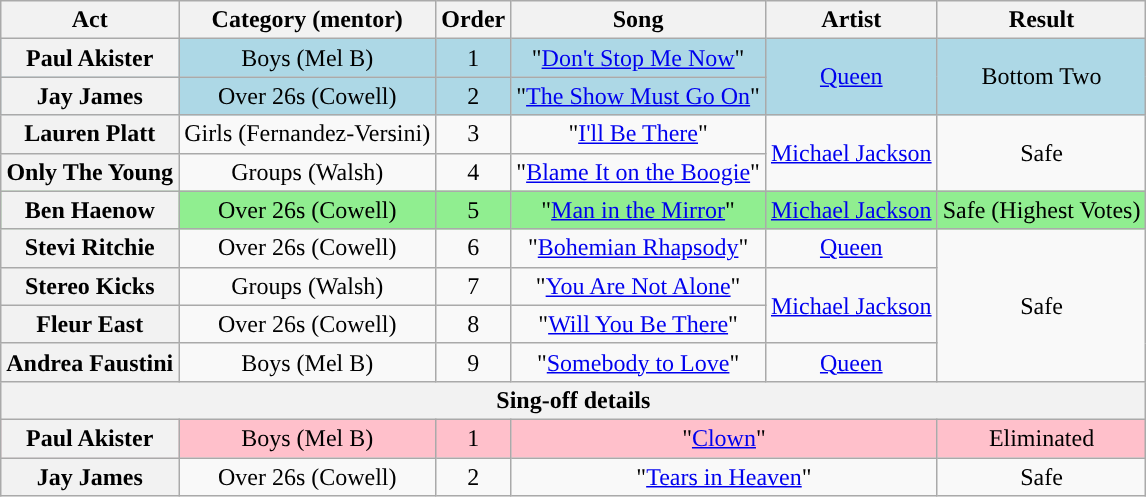<table class="wikitable plainrowheaders" style="text-align:center;">
<tr>
<th scope="col">Act</th>
<th scope="col">Category (mentor)</th>
<th scope="col">Order</th>
<th scope="col">Song</th>
<th>Artist</th>
<th scope="col">Result</th>
</tr>
<tr style="background:lightblue;">
<th scope="row">Paul Akister</th>
<td>Boys (Mel B)</td>
<td>1</td>
<td>"<a href='#'>Don't Stop Me Now</a>"</td>
<td rowspan="2"><a href='#'>Queen</a></td>
<td rowspan=2>Bottom Two</td>
</tr>
<tr style="background:lightblue;">
<th scope="row">Jay James</th>
<td>Over 26s (Cowell)</td>
<td>2</td>
<td>"<a href='#'>The Show Must Go On</a>"</td>
</tr>
<tr>
<th scope="row">Lauren Platt</th>
<td>Girls (Fernandez-Versini)</td>
<td>3</td>
<td>"<a href='#'>I'll Be There</a>"</td>
<td rowspan="2"><a href='#'>Michael Jackson</a></td>
<td rowspan=2>Safe</td>
</tr>
<tr>
<th scope="row">Only The Young</th>
<td>Groups (Walsh)</td>
<td>4</td>
<td>"<a href='#'>Blame It on the Boogie</a>"</td>
</tr>
<tr style="background:lightgreen;">
<th scope="row">Ben Haenow</th>
<td>Over 26s (Cowell)</td>
<td>5</td>
<td>"<a href='#'>Man in the Mirror</a>"</td>
<td><a href='#'>Michael Jackson</a></td>
<td>Safe (Highest Votes)</td>
</tr>
<tr>
<th scope="row">Stevi Ritchie</th>
<td>Over 26s (Cowell)</td>
<td>6</td>
<td>"<a href='#'>Bohemian Rhapsody</a>"</td>
<td><a href='#'>Queen</a></td>
<td rowspan=4>Safe</td>
</tr>
<tr>
<th scope="row">Stereo Kicks</th>
<td>Groups (Walsh)</td>
<td>7</td>
<td>"<a href='#'>You Are Not Alone</a>"</td>
<td rowspan="2"><a href='#'>Michael Jackson</a></td>
</tr>
<tr>
<th scope="row">Fleur East</th>
<td>Over 26s (Cowell)</td>
<td>8</td>
<td>"<a href='#'>Will You Be There</a>"</td>
</tr>
<tr>
<th scope="row">Andrea Faustini</th>
<td>Boys (Mel B)</td>
<td>9</td>
<td>"<a href='#'>Somebody to Love</a>"</td>
<td><a href='#'>Queen</a></td>
</tr>
<tr>
<th colspan=6>Sing-off details</th>
</tr>
<tr style="background:pink;">
<th scope="row">Paul Akister</th>
<td>Boys (Mel B)</td>
<td>1</td>
<td colspan="2">"<a href='#'>Clown</a>"</td>
<td>Eliminated</td>
</tr>
<tr>
<th scope="row">Jay James</th>
<td>Over 26s (Cowell)</td>
<td>2</td>
<td colspan="2">"<a href='#'>Tears in Heaven</a>"</td>
<td>Safe</td>
</tr>
</table>
